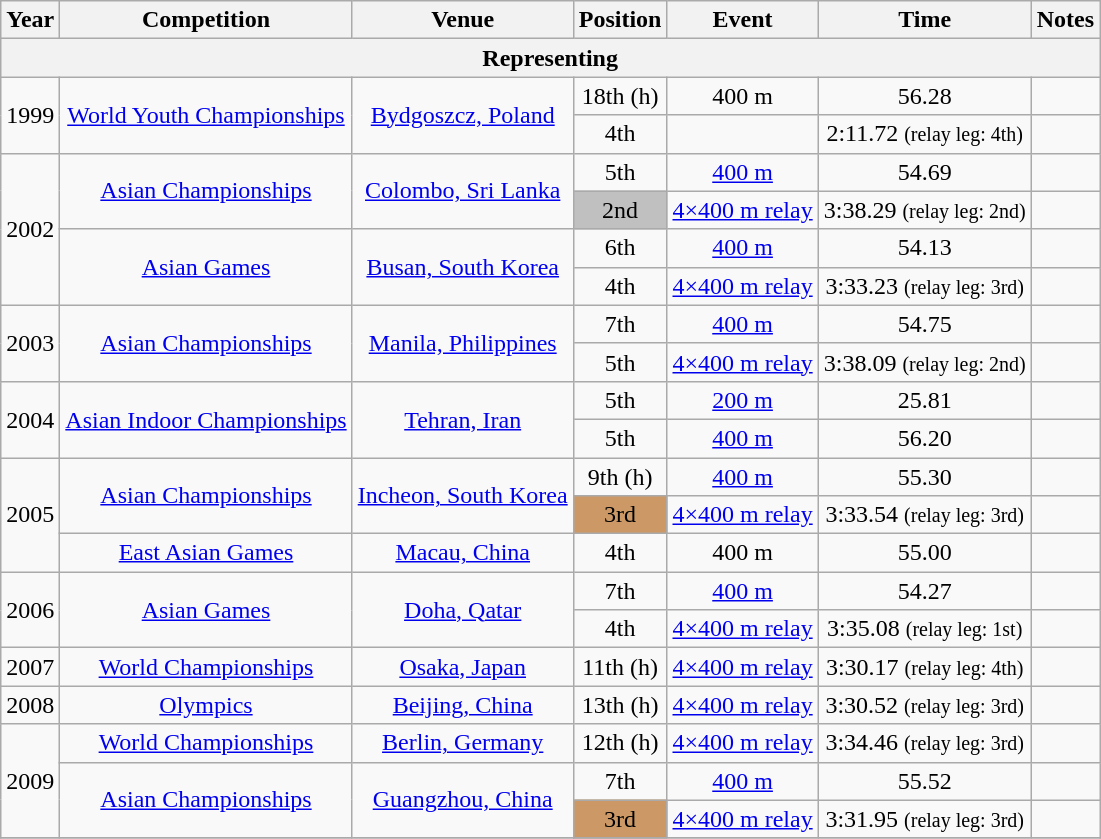<table class="wikitable sortable" style=text-align:center>
<tr>
<th>Year</th>
<th>Competition</th>
<th>Venue</th>
<th>Position</th>
<th>Event</th>
<th>Time</th>
<th>Notes</th>
</tr>
<tr>
<th colspan="7">Representing </th>
</tr>
<tr>
<td rowspan=2>1999</td>
<td rowspan=2><a href='#'>World Youth Championships</a></td>
<td rowspan=2><a href='#'>Bydgoszcz, Poland</a></td>
<td>18th (h)</td>
<td>400 m</td>
<td>56.28</td>
<td></td>
</tr>
<tr>
<td>4th</td>
<td></td>
<td>2:11.72 <small>(relay leg: 4th)</small></td>
<td></td>
</tr>
<tr>
<td rowspan=4>2002</td>
<td rowspan=2><a href='#'>Asian Championships</a></td>
<td rowspan=2><a href='#'>Colombo, Sri Lanka</a></td>
<td>5th</td>
<td><a href='#'>400 m</a></td>
<td>54.69</td>
<td></td>
</tr>
<tr>
<td bgcolor="silver">2nd</td>
<td><a href='#'>4×400 m relay</a></td>
<td>3:38.29 <small>(relay leg: 2nd)</small></td>
<td></td>
</tr>
<tr>
<td rowspan=2><a href='#'>Asian Games</a></td>
<td rowspan=2><a href='#'>Busan, South Korea</a></td>
<td>6th</td>
<td><a href='#'>400 m</a></td>
<td>54.13</td>
<td></td>
</tr>
<tr>
<td>4th</td>
<td><a href='#'>4×400 m relay</a></td>
<td>3:33.23 <small>(relay leg: 3rd)</small></td>
<td></td>
</tr>
<tr>
<td rowspan=2>2003</td>
<td rowspan=2><a href='#'>Asian Championships</a></td>
<td rowspan=2><a href='#'>Manila, Philippines</a></td>
<td>7th</td>
<td><a href='#'>400 m</a></td>
<td>54.75</td>
<td></td>
</tr>
<tr>
<td>5th</td>
<td><a href='#'>4×400 m relay</a></td>
<td>3:38.09 <small>(relay leg: 2nd)</small></td>
<td></td>
</tr>
<tr>
<td rowspan=2>2004</td>
<td rowspan=2><a href='#'>Asian Indoor Championships</a></td>
<td rowspan=2><a href='#'>Tehran, Iran</a></td>
<td>5th</td>
<td><a href='#'>200 m</a></td>
<td>25.81</td>
<td></td>
</tr>
<tr>
<td>5th</td>
<td><a href='#'>400 m</a></td>
<td>56.20</td>
<td></td>
</tr>
<tr>
<td rowspan=3>2005</td>
<td rowspan=2><a href='#'>Asian Championships</a></td>
<td rowspan=2><a href='#'>Incheon, South Korea</a></td>
<td>9th (h)</td>
<td><a href='#'>400 m</a></td>
<td>55.30</td>
<td></td>
</tr>
<tr>
<td bgcolor=cc9966>3rd</td>
<td><a href='#'>4×400 m relay</a></td>
<td>3:33.54 <small>(relay leg: 3rd)</small></td>
<td></td>
</tr>
<tr>
<td><a href='#'>East Asian Games</a></td>
<td><a href='#'>Macau, China</a></td>
<td>4th</td>
<td>400 m</td>
<td>55.00</td>
<td></td>
</tr>
<tr>
<td rowspan=2>2006</td>
<td rowspan=2><a href='#'>Asian Games</a></td>
<td rowspan=2><a href='#'>Doha, Qatar</a></td>
<td>7th</td>
<td><a href='#'>400 m</a></td>
<td>54.27</td>
<td></td>
</tr>
<tr>
<td>4th</td>
<td><a href='#'>4×400 m relay</a></td>
<td>3:35.08 <small>(relay leg: 1st)</small></td>
<td></td>
</tr>
<tr>
<td>2007</td>
<td><a href='#'>World Championships</a></td>
<td><a href='#'>Osaka, Japan</a></td>
<td>11th (h)</td>
<td><a href='#'>4×400 m relay</a></td>
<td>3:30.17 <small>(relay leg: 4th)</small></td>
<td></td>
</tr>
<tr>
<td>2008</td>
<td><a href='#'>Olympics</a></td>
<td><a href='#'>Beijing, China</a></td>
<td>13th (h)</td>
<td><a href='#'>4×400 m relay</a></td>
<td>3:30.52 <small>(relay leg: 3rd)</small></td>
<td></td>
</tr>
<tr>
<td rowspan=3>2009</td>
<td><a href='#'>World Championships</a></td>
<td><a href='#'>Berlin, Germany</a></td>
<td>12th (h)</td>
<td><a href='#'>4×400 m relay</a></td>
<td>3:34.46 <small>(relay leg: 3rd)</small></td>
<td></td>
</tr>
<tr>
<td rowspan=2><a href='#'>Asian Championships</a></td>
<td rowspan=2><a href='#'>Guangzhou, China</a></td>
<td>7th</td>
<td><a href='#'>400 m</a></td>
<td>55.52</td>
<td></td>
</tr>
<tr>
<td bgcolor=cc9966>3rd</td>
<td><a href='#'>4×400 m relay</a></td>
<td>3:31.95 <small>(relay leg: 3rd)</small></td>
<td></td>
</tr>
<tr>
</tr>
</table>
